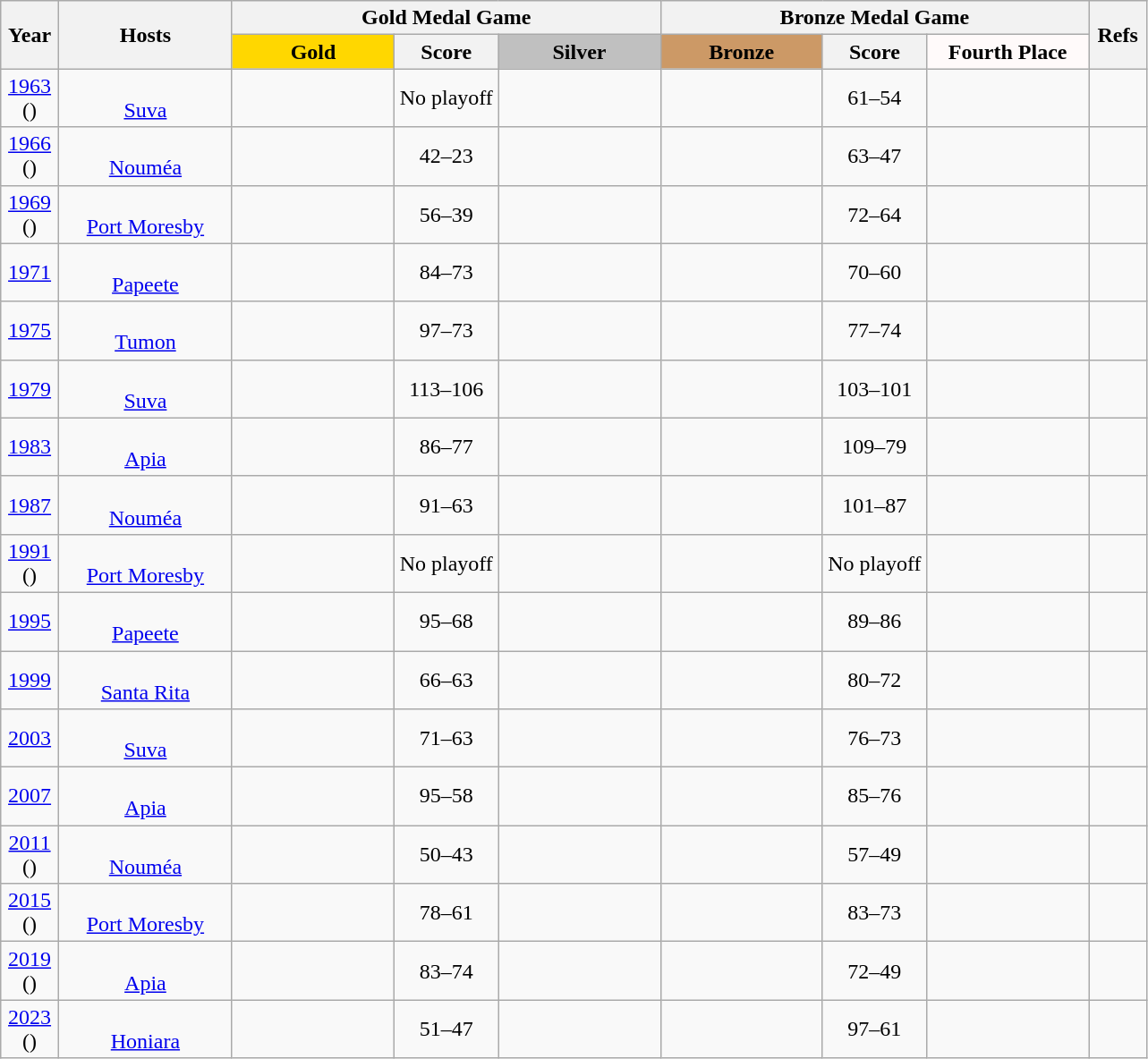<table class="wikitable" style="border-collapse:collapse; font-size:100%; text-align:center;">
<tr>
<th rowspan=2 width=5%>Year</th>
<th rowspan=2 width=15%>Hosts</th>
<th colspan=3>Gold Medal Game</th>
<th colspan=3>Bronze Medal Game</th>
<th rowspan=2 width=5%>Refs</th>
</tr>
<tr>
<th style="width:14%; background:gold;">Gold</th>
<th width=9%>Score</th>
<th style="width:14%; background:silver;">Silver</th>
<th style="width:14%; background:#cc9966;">Bronze</th>
<th width=9%>Score</th>
<th style="width:14%; background:snow;">Fourth Place</th>
</tr>
<tr>
<td><a href='#'>1963</a><br> ()</td>
<td><br> <a href='#'>Suva</a></td>
<td><strong></strong></td>
<td>No playoff</td>
<td></td>
<td><br></td>
<td>61–54</td>
<td><br></td>
<td style="line-height:0.7;"><br><br><br></td>
</tr>
<tr>
<td><a href='#'>1966</a><br> ()</td>
<td><br> <a href='#'>Nouméa</a></td>
<td><strong></strong></td>
<td>42–23</td>
<td><br></td>
<td></td>
<td>63–47</td>
<td></td>
<td style="line-height:0.7;"><br></td>
</tr>
<tr>
<td><a href='#'>1969</a><br> ()</td>
<td><br><a href='#'>Port Moresby</a></td>
<td><strong></strong></td>
<td>56–39</td>
<td></td>
<td><br></td>
<td>72–64</td>
<td></td>
<td style="line-height:0.7;"><br></td>
</tr>
<tr>
<td><a href='#'>1971</a> </td>
<td><br><a href='#'>Papeete</a></td>
<td><strong></strong></td>
<td>84–73</td>
<td></td>
<td></td>
<td>70–60</td>
<td></td>
<td style="line-height:0.7;"><br></td>
</tr>
<tr>
<td><a href='#'>1975</a> </td>
<td><br><a href='#'>Tumon</a></td>
<td><strong></strong></td>
<td>97–73</td>
<td></td>
<td><br></td>
<td>77–74</td>
<td></td>
<td style="line-height:0.7;"><br><br></td>
</tr>
<tr>
<td><a href='#'>1979</a> </td>
<td><br><a href='#'>Suva</a></td>
<td><strong></strong></td>
<td>113–106</td>
<td></td>
<td></td>
<td>103–101</td>
<td></td>
<td style="line-height:0.7;"><br></td>
</tr>
<tr>
<td><a href='#'>1983</a> </td>
<td><br><a href='#'>Apia</a></td>
<td><strong></strong></td>
<td>86–77</td>
<td></td>
<td></td>
<td>109–79</td>
<td></td>
<td style="line-height:0.7;"></td>
</tr>
<tr>
<td><a href='#'>1987</a> </td>
<td><br><a href='#'>Nouméa</a></td>
<td><strong></strong></td>
<td>91–63</td>
<td></td>
<td></td>
<td>101–87</td>
<td></td>
<td style="line-height:0.7;"><br></td>
</tr>
<tr>
<td><a href='#'>1991</a><br> ()</td>
<td><br><a href='#'>Port Moresby</a></td>
<td><strong></strong></td>
<td>No playoff</td>
<td></td>
<td> </td>
<td>No playoff</td>
<td></td>
<td style="line-height:0.7;"></td>
</tr>
<tr>
<td><a href='#'>1995</a> </td>
<td><br><a href='#'>Papeete</a></td>
<td><strong></strong></td>
<td>95–68</td>
<td><br></td>
<td></td>
<td>89–86</td>
<td></td>
<td style="line-height:0.7;"><br></td>
</tr>
<tr>
<td><a href='#'>1999</a> </td>
<td><br><a href='#'>Santa Rita</a></td>
<td><strong></strong></td>
<td>66–63</td>
<td></td>
<td><br></td>
<td>80–72</td>
<td></td>
<td style="line-height:0.7;"></td>
</tr>
<tr>
<td><a href='#'>2003</a> </td>
<td><br><a href='#'>Suva</a></td>
<td><br></td>
<td>71–63</td>
<td></td>
<td></td>
<td>76–73</td>
<td></td>
<td style="line-height:0.7;"><br></td>
</tr>
<tr>
<td><a href='#'>2007</a> </td>
<td><br><a href='#'>Apia</a></td>
<td><strong></strong></td>
<td>95–58</td>
<td></td>
<td></td>
<td>85–76</td>
<td><br></td>
<td style="line-height:0.7;"><br><br><br></td>
</tr>
<tr>
<td><a href='#'>2011</a><br> ()</td>
<td><br><a href='#'>Nouméa</a></td>
<td><strong></strong></td>
<td>50–43</td>
<td></td>
<td></td>
<td>57–49</td>
<td></td>
<td align=center></td>
</tr>
<tr>
<td><a href='#'>2015</a><br> ()</td>
<td><br><a href='#'>Port Moresby</a></td>
<td><strong></strong></td>
<td>78–61</td>
<td></td>
<td></td>
<td>83–73</td>
<td></td>
<td style="line-height:0.7;"></td>
</tr>
<tr>
<td><a href='#'>2019</a><br>()</td>
<td><br><a href='#'>Apia</a></td>
<td><strong></strong></td>
<td>83–74</td>
<td></td>
<td></td>
<td>72–49</td>
<td></td>
<td></td>
</tr>
<tr>
<td><a href='#'>2023</a><br>()</td>
<td><br><a href='#'>Honiara</a></td>
<td><strong></strong></td>
<td>51–47</td>
<td></td>
<td></td>
<td>97–61</td>
<td></td>
</tr>
</table>
